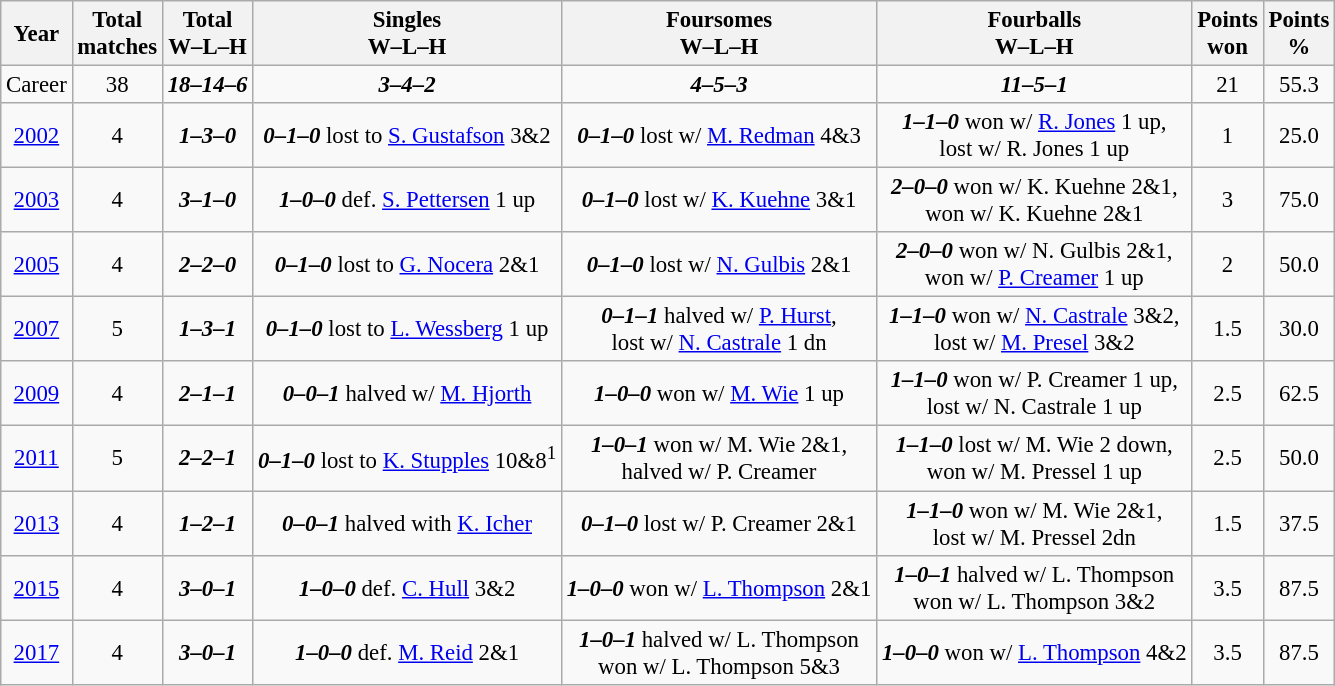<table class="wikitable" style="text-align:center; font-size: 95%;">
<tr>
<th>Year</th>
<th>Total<br>matches</th>
<th>Total<br>W–L–H</th>
<th>Singles<br>W–L–H</th>
<th>Foursomes<br>W–L–H</th>
<th>Fourballs<br>W–L–H</th>
<th>Points<br>won</th>
<th>Points<br>%</th>
</tr>
<tr>
<td>Career</td>
<td>38</td>
<td><strong><em>18–14–6</em></strong></td>
<td><strong><em>3–4–2</em></strong></td>
<td><strong><em>4–5–3</em></strong></td>
<td><strong><em>11–5–1</em></strong></td>
<td>21</td>
<td>55.3</td>
</tr>
<tr>
<td><a href='#'>2002</a></td>
<td>4</td>
<td><strong><em>1–3–0</em></strong></td>
<td><strong><em>0–1–0</em></strong> lost to <a href='#'>S. Gustafson</a> 3&2</td>
<td><strong><em>0–1–0</em></strong> lost w/ <a href='#'>M. Redman</a> 4&3</td>
<td><strong><em>1–1–0</em></strong> won w/ <a href='#'>R. Jones</a> 1 up,<br>lost w/ R. Jones 1 up</td>
<td>1</td>
<td>25.0</td>
</tr>
<tr>
<td><a href='#'>2003</a></td>
<td>4</td>
<td><strong><em>3–1–0</em></strong></td>
<td><strong><em>1–0–0</em></strong> def. <a href='#'>S. Pettersen</a> 1 up</td>
<td><strong><em>0–1–0</em></strong> lost w/ <a href='#'>K. Kuehne</a> 3&1</td>
<td><strong><em>2–0–0</em></strong> won w/ K. Kuehne 2&1,<br>won w/ K. Kuehne 2&1</td>
<td>3</td>
<td>75.0</td>
</tr>
<tr>
<td><a href='#'>2005</a></td>
<td>4</td>
<td><strong><em>2–2–0</em></strong></td>
<td><strong><em>0–1–0</em></strong> lost to <a href='#'>G. Nocera</a> 2&1</td>
<td><strong><em>0–1–0</em></strong> lost w/ <a href='#'>N. Gulbis</a> 2&1</td>
<td><strong><em>2–0–0</em></strong> won w/ N. Gulbis 2&1,<br>won w/ <a href='#'>P. Creamer</a> 1 up</td>
<td>2</td>
<td>50.0</td>
</tr>
<tr>
<td><a href='#'>2007</a></td>
<td>5</td>
<td><strong><em>1–3–1</em></strong></td>
<td><strong><em>0–1–0</em></strong> lost to <a href='#'>L. Wessberg</a> 1 up</td>
<td><strong><em>0–1–1</em></strong> halved w/ <a href='#'>P. Hurst</a>,<br>lost w/ <a href='#'>N. Castrale</a> 1 dn</td>
<td><strong><em>1–1–0</em></strong> won w/ <a href='#'>N. Castrale</a> 3&2,<br>lost w/ <a href='#'>M. Presel</a> 3&2</td>
<td>1.5</td>
<td>30.0</td>
</tr>
<tr>
<td><a href='#'>2009</a></td>
<td>4</td>
<td><strong><em>2–1–1</em></strong></td>
<td><strong><em>0–0–1</em></strong> halved w/ <a href='#'>M. Hjorth</a></td>
<td><strong><em>1–0–0</em></strong> won w/ <a href='#'>M. Wie</a> 1 up</td>
<td><strong><em>1–1–0</em></strong> won w/ P. Creamer 1 up,<br>lost w/ N. Castrale 1 up</td>
<td>2.5</td>
<td>62.5</td>
</tr>
<tr>
<td><a href='#'>2011</a></td>
<td>5</td>
<td><strong><em>2–2–1</em></strong></td>
<td><strong><em>0–1–0</em></strong> lost to <a href='#'>K. Stupples</a> 10&8<sup>1</sup></td>
<td><strong><em>1–0–1</em></strong> won w/ M. Wie 2&1,<br>halved w/ P. Creamer</td>
<td><strong><em>1–1–0</em></strong> lost w/ M. Wie 2 down,<br>won w/ M. Pressel 1 up</td>
<td>2.5</td>
<td>50.0</td>
</tr>
<tr>
<td><a href='#'>2013</a></td>
<td>4</td>
<td><strong><em>1–2–1</em></strong></td>
<td><strong><em>0–0–1</em></strong> halved with <a href='#'>K. Icher</a></td>
<td><strong><em>0–1–0</em></strong> lost w/ P. Creamer 2&1</td>
<td><strong><em>1–1–0</em></strong> won w/ M. Wie 2&1,<br>lost w/ M. Pressel 2dn</td>
<td>1.5</td>
<td>37.5</td>
</tr>
<tr>
<td><a href='#'>2015</a></td>
<td>4</td>
<td><strong><em>3–0–1</em></strong></td>
<td><strong><em>1–0–0</em></strong> def. <a href='#'>C. Hull</a> 3&2</td>
<td><strong><em>1–0–0</em></strong> won w/ <a href='#'>L. Thompson</a> 2&1</td>
<td><strong><em>1–0–1</em></strong> halved w/ L. Thompson<br>won w/ L. Thompson 3&2</td>
<td>3.5</td>
<td>87.5</td>
</tr>
<tr>
<td><a href='#'>2017</a></td>
<td>4</td>
<td><strong><em>3–0–1</em></strong></td>
<td><strong><em>1–0–0</em></strong> def. <a href='#'>M. Reid</a> 2&1</td>
<td><strong><em>1–0–1</em></strong> halved w/ L. Thompson<br>won w/ L. Thompson 5&3</td>
<td><strong><em>1–0–0</em></strong> won w/ <a href='#'>L. Thompson</a> 4&2</td>
<td>3.5</td>
<td>87.5</td>
</tr>
</table>
